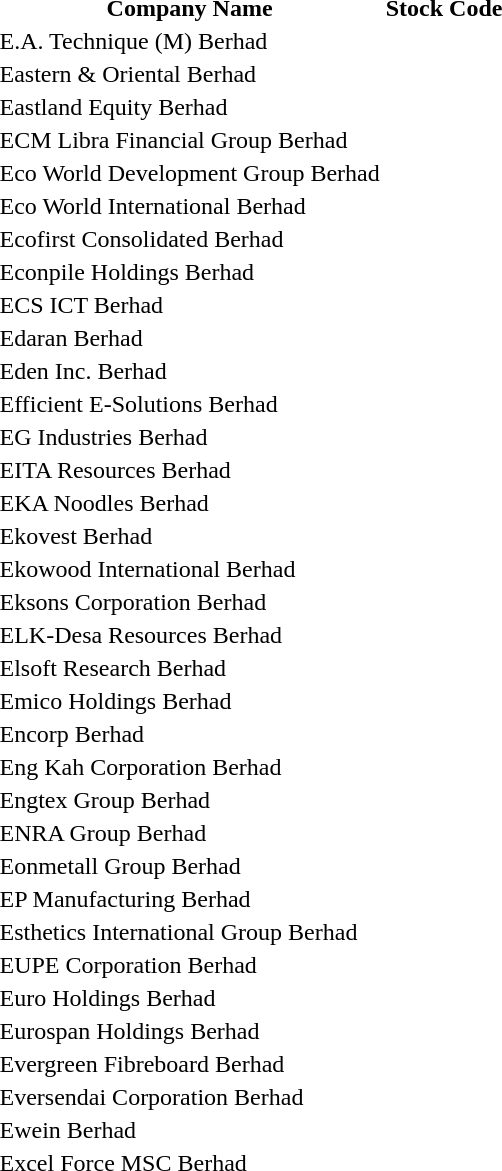<table style="background:transparent;">
<tr>
<th>Company Name</th>
<th>Stock Code</th>
</tr>
<tr>
<td>E.A. Technique (M) Berhad</td>
<td></td>
</tr>
<tr>
<td>Eastern & Oriental Berhad</td>
<td></td>
</tr>
<tr>
<td>Eastland Equity Berhad</td>
<td></td>
</tr>
<tr>
<td>ECM Libra Financial Group Berhad</td>
<td></td>
</tr>
<tr>
<td>Eco World Development Group Berhad</td>
<td></td>
</tr>
<tr>
<td>Eco World International Berhad</td>
<td></td>
</tr>
<tr>
<td>Ecofirst Consolidated Berhad</td>
<td></td>
</tr>
<tr>
<td>Econpile Holdings Berhad</td>
<td></td>
</tr>
<tr>
<td>ECS ICT Berhad</td>
<td></td>
</tr>
<tr>
<td>Edaran Berhad</td>
<td></td>
</tr>
<tr>
<td>Eden Inc. Berhad</td>
<td></td>
</tr>
<tr>
<td>Efficient E-Solutions Berhad</td>
<td></td>
</tr>
<tr>
<td>EG Industries Berhad</td>
<td></td>
</tr>
<tr>
<td>EITA Resources Berhad</td>
<td></td>
</tr>
<tr>
<td>EKA Noodles Berhad</td>
<td></td>
</tr>
<tr>
<td>Ekovest Berhad</td>
<td></td>
</tr>
<tr>
<td>Ekowood International Berhad</td>
<td></td>
</tr>
<tr>
<td>Eksons Corporation Berhad</td>
<td></td>
</tr>
<tr>
<td>ELK-Desa Resources Berhad</td>
<td></td>
</tr>
<tr>
<td>Elsoft Research Berhad</td>
<td></td>
</tr>
<tr>
<td>Emico Holdings Berhad</td>
<td></td>
</tr>
<tr>
<td>Encorp Berhad</td>
<td></td>
</tr>
<tr>
<td>Eng Kah Corporation Berhad</td>
<td></td>
</tr>
<tr>
<td>Engtex Group Berhad</td>
<td></td>
</tr>
<tr>
<td>ENRA Group Berhad</td>
<td></td>
</tr>
<tr>
<td>Eonmetall Group Berhad</td>
<td></td>
</tr>
<tr>
<td>EP Manufacturing Berhad</td>
<td></td>
</tr>
<tr>
<td>Esthetics International Group Berhad</td>
<td></td>
</tr>
<tr>
<td>EUPE Corporation Berhad</td>
<td></td>
</tr>
<tr>
<td>Euro Holdings Berhad</td>
<td></td>
</tr>
<tr>
<td>Eurospan Holdings Berhad</td>
<td></td>
</tr>
<tr>
<td>Evergreen Fibreboard Berhad</td>
<td></td>
</tr>
<tr>
<td>Eversendai Corporation Berhad</td>
<td></td>
</tr>
<tr>
<td>Ewein Berhad</td>
<td></td>
</tr>
<tr>
<td>Excel Force MSC Berhad</td>
<td></td>
</tr>
</table>
